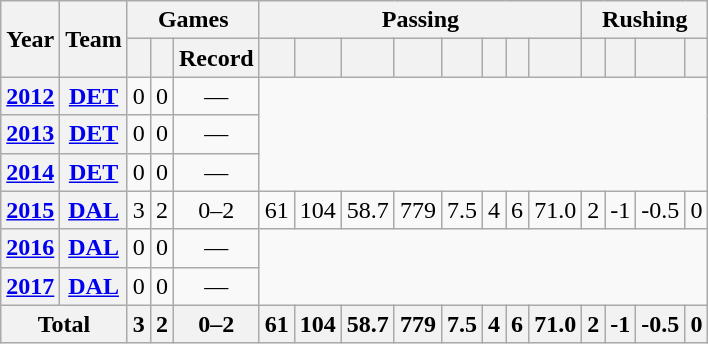<table class="wikitable" style="text-align:center;">
<tr>
<th rowspan="2">Year</th>
<th rowspan="2">Team</th>
<th colspan="3">Games</th>
<th colspan="8">Passing</th>
<th colspan="4">Rushing</th>
</tr>
<tr>
<th></th>
<th></th>
<th>Record</th>
<th></th>
<th></th>
<th></th>
<th></th>
<th></th>
<th></th>
<th></th>
<th></th>
<th></th>
<th></th>
<th></th>
<th></th>
</tr>
<tr>
<th><a href='#'>2012</a></th>
<th><a href='#'>DET</a></th>
<td>0</td>
<td>0</td>
<td>—</td>
<td colspan="12" rowspan="3"></td>
</tr>
<tr>
<th><a href='#'>2013</a></th>
<th><a href='#'>DET</a></th>
<td>0</td>
<td>0</td>
<td>—</td>
</tr>
<tr>
<th><a href='#'>2014</a></th>
<th><a href='#'>DET</a></th>
<td>0</td>
<td>0</td>
<td>—</td>
</tr>
<tr>
<th><a href='#'>2015</a></th>
<th><a href='#'>DAL</a></th>
<td>3</td>
<td>2</td>
<td>0–2</td>
<td>61</td>
<td>104</td>
<td>58.7</td>
<td>779</td>
<td>7.5</td>
<td>4</td>
<td>6</td>
<td>71.0</td>
<td>2</td>
<td>-1</td>
<td>-0.5</td>
<td>0</td>
</tr>
<tr>
<th><a href='#'>2016</a></th>
<th><a href='#'>DAL</a></th>
<td>0</td>
<td>0</td>
<td>—</td>
<td colspan="12" rowspan="2"></td>
</tr>
<tr>
<th><a href='#'>2017</a></th>
<th><a href='#'>DAL</a></th>
<td>0</td>
<td>0</td>
<td>—</td>
</tr>
<tr>
<th colspan="2">Total</th>
<th>3</th>
<th>2</th>
<th>0–2</th>
<th>61</th>
<th>104</th>
<th>58.7</th>
<th>779</th>
<th>7.5</th>
<th>4</th>
<th>6</th>
<th>71.0</th>
<th>2</th>
<th>-1</th>
<th>-0.5</th>
<th>0</th>
</tr>
</table>
